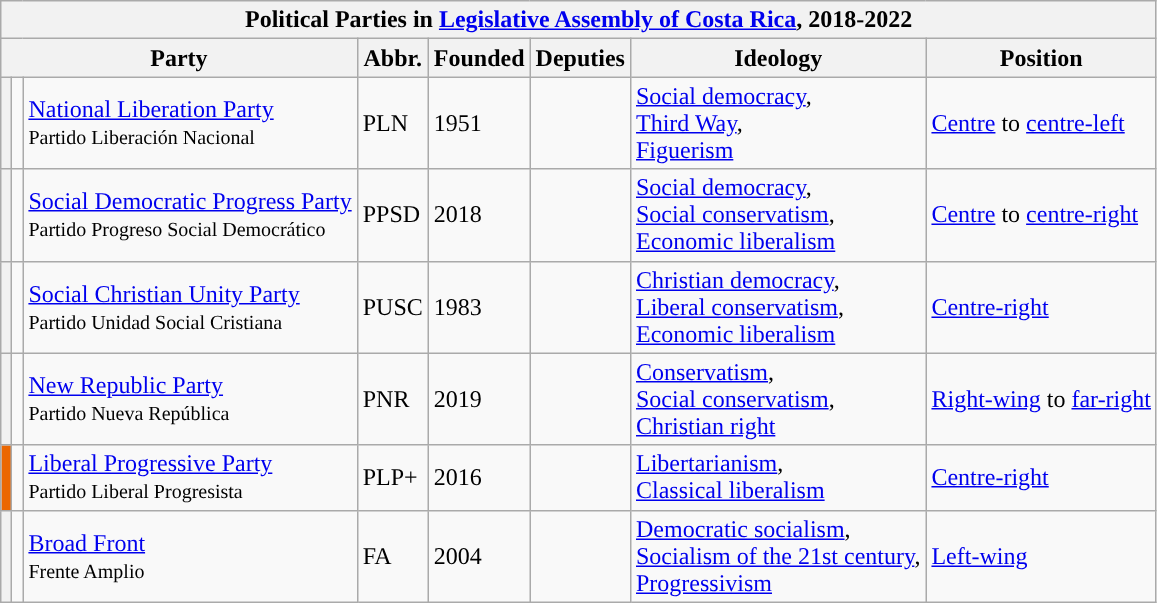<table border="1" class="wikitable sortable collapsible ">
<tr>
<th colspan="8"><strong>Political Parties in <a href='#'>Legislative Assembly of Costa Rica</a>, 2018-2022</strong></th>
</tr>
<tr>
<th colspan=3>Party</th>
<th scope="col">Abbr.</th>
<th>Founded</th>
<th scope="col">Deputies</th>
<th scope="col">Ideology</th>
<th scope="col">Position</th>
</tr>
<tr>
<th style="background-color: "></th>
<td></td>
<td><a href='#'>National Liberation Party</a><br><small>Partido Liberación Nacional</small></td>
<td>PLN</td>
<td>1951</td>
<td></td>
<td><a href='#'>Social democracy</a>,<br> <a href='#'>Third Way</a>, <br><a href='#'>Figuerism</a></td>
<td><a href='#'>Centre</a> to <a href='#'>centre-left</a></td>
</tr>
<tr>
<th style="background-color: "></th>
<td></td>
<td><a href='#'>Social Democratic Progress Party</a><br><small>Partido Progreso Social Democrático</small></td>
<td>PPSD</td>
<td>2018</td>
<td></td>
<td><a href='#'>Social democracy</a>,<br> <a href='#'>Social conservatism</a>,<br> <a href='#'>Economic liberalism</a></td>
<td><a href='#'>Centre</a> to <a href='#'>centre-right</a></td>
</tr>
<tr>
<th style="background-color: "></th>
<td></td>
<td><a href='#'>Social Christian Unity Party</a><br><small>Partido Unidad Social Cristiana</small></td>
<td>PUSC</td>
<td>1983</td>
<td></td>
<td><a href='#'>Christian democracy</a>,<br> <a href='#'>Liberal conservatism</a>,<br> <a href='#'>Economic liberalism</a></td>
<td><a href='#'>Centre-right</a></td>
</tr>
<tr>
<th style="background-color: "></th>
<td></td>
<td><a href='#'>New Republic Party</a> <br><small>Partido Nueva República</small></td>
<td>PNR</td>
<td>2019</td>
<td></td>
<td><a href='#'>Conservatism</a>, <br><a href='#'>Social conservatism</a>, <br><a href='#'>Christian right</a></td>
<td><a href='#'>Right-wing</a> to <a href='#'>far-right</a></td>
</tr>
<tr>
<th style="background-color:#EB6702"></th>
<td></td>
<td><a href='#'>Liberal Progressive Party</a><br><small>Partido Liberal Progresista</small></td>
<td>PLP+</td>
<td>2016</td>
<td></td>
<td><a href='#'>Libertarianism</a>, <br><a href='#'>Classical liberalism</a></td>
<td><a href='#'>Centre-right</a></td>
</tr>
<tr>
<th style="background-color: "></th>
<td></td>
<td><a href='#'>Broad Front</a><br><small>Frente Amplio</small></td>
<td>FA</td>
<td>2004</td>
<td></td>
<td><a href='#'>Democratic socialism</a>, <br> <a href='#'>Socialism of the 21st century</a>, <br> <a href='#'>Progressivism</a></td>
<td><a href='#'>Left-wing</a></td>
</tr>
</table>
